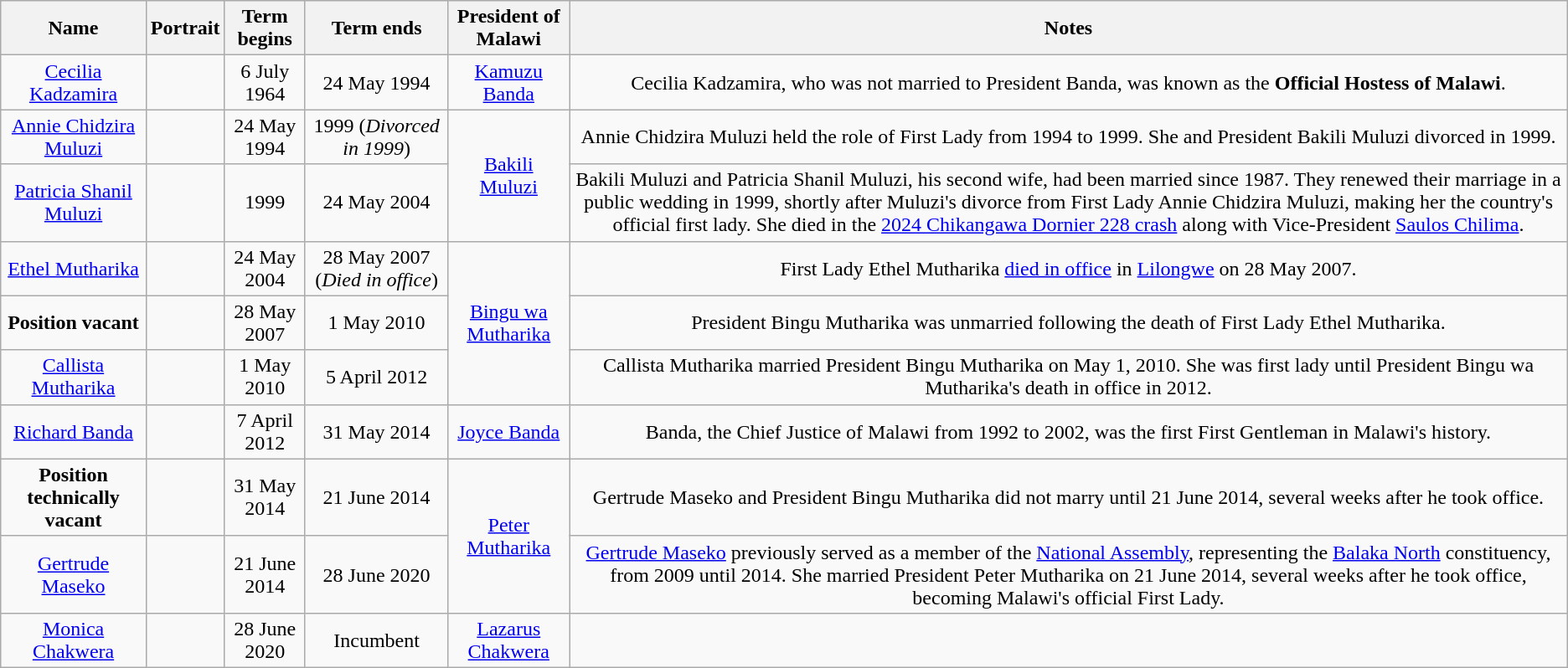<table class="wikitable" style="text-align:center">
<tr>
<th>Name</th>
<th>Portrait</th>
<th>Term begins</th>
<th>Term ends</th>
<th>President of Malawi</th>
<th>Notes</th>
</tr>
<tr>
<td><a href='#'>Cecilia Kadzamira</a></td>
<td></td>
<td>6 July 1964</td>
<td>24 May 1994</td>
<td><a href='#'>Kamuzu Banda</a></td>
<td>Cecilia Kadzamira, who was not married to President Banda, was known as the <strong>Official Hostess of Malawi</strong>.</td>
</tr>
<tr>
<td><a href='#'>Annie Chidzira Muluzi</a></td>
<td></td>
<td>24 May 1994</td>
<td>1999 (<em>Divorced in 1999</em>)</td>
<td rowspan="2"><a href='#'>Bakili Muluzi</a></td>
<td>Annie Chidzira Muluzi held the role of First Lady from 1994 to 1999. She and President Bakili Muluzi divorced in 1999.</td>
</tr>
<tr>
<td><a href='#'>Patricia Shanil Muluzi</a></td>
<td></td>
<td>1999</td>
<td>24 May 2004</td>
<td>Bakili Muluzi and Patricia Shanil Muluzi, his second wife, had been married since 1987. They renewed their marriage in a public wedding in 1999, shortly after Muluzi's divorce from First Lady Annie Chidzira Muluzi, making her the country's official first lady. She died in the <a href='#'>2024 Chikangawa Dornier 228 crash</a> along with Vice-President <a href='#'>Saulos Chilima</a>.</td>
</tr>
<tr>
<td><a href='#'>Ethel Mutharika</a></td>
<td></td>
<td>24 May 2004</td>
<td>28 May 2007 (<em>Died in office</em>)</td>
<td rowspan="3"><a href='#'>Bingu wa Mutharika</a></td>
<td>First Lady Ethel Mutharika <a href='#'>died in office</a> in <a href='#'>Lilongwe</a> on 28 May 2007.</td>
</tr>
<tr>
<td><strong>Position vacant</strong></td>
<td></td>
<td>28 May 2007</td>
<td>1 May 2010</td>
<td>President Bingu Mutharika was unmarried following the death of First Lady Ethel Mutharika.</td>
</tr>
<tr>
<td><a href='#'>Callista Mutharika</a></td>
<td></td>
<td>1 May 2010</td>
<td>5 April 2012</td>
<td>Callista Mutharika married President Bingu Mutharika on May 1, 2010. She was first lady until President Bingu wa Mutharika's death in office in 2012.</td>
</tr>
<tr>
<td><a href='#'>Richard Banda</a></td>
<td></td>
<td>7 April 2012</td>
<td>31 May 2014</td>
<td><a href='#'>Joyce Banda</a></td>
<td>Banda, the Chief Justice of Malawi from 1992 to 2002, was the first First Gentleman in Malawi's history.</td>
</tr>
<tr>
<td><strong>Position technically vacant</strong></td>
<td></td>
<td>31 May 2014</td>
<td>21 June 2014</td>
<td rowspan="2"><a href='#'>Peter Mutharika</a></td>
<td>Gertrude Maseko and President Bingu Mutharika did not marry until 21 June 2014, several weeks after he took office.</td>
</tr>
<tr>
<td><a href='#'>Gertrude Maseko</a></td>
<td></td>
<td>21 June 2014</td>
<td>28 June 2020</td>
<td><a href='#'>Gertrude Maseko</a> previously served as a member of the <a href='#'>National Assembly</a>, representing the <a href='#'>Balaka North</a> constituency, from 2009 until 2014. She married President Peter Mutharika on 21 June 2014, several weeks after he took office, becoming Malawi's official First Lady.</td>
</tr>
<tr>
<td><a href='#'>Monica Chakwera</a></td>
<td></td>
<td>28 June 2020</td>
<td>Incumbent</td>
<td><a href='#'>Lazarus Chakwera</a></td>
<td></td>
</tr>
</table>
